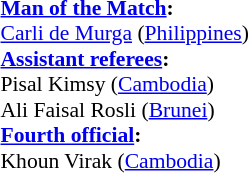<table width=50% style="font-size:90%;">
<tr>
<td><br><strong><a href='#'>Man of the Match</a>:</strong>	
<br><a href='#'>Carli de Murga</a> (<a href='#'>Philippines</a>)<br><strong><a href='#'>Assistant referees</a>:</strong>
<br>Pisal Kimsy (<a href='#'>Cambodia</a>)
<br>Ali Faisal Rosli (<a href='#'>Brunei</a>)
<br><strong><a href='#'>Fourth official</a>:</strong>
<br>Khoun Virak (<a href='#'>Cambodia</a>)</td>
</tr>
</table>
